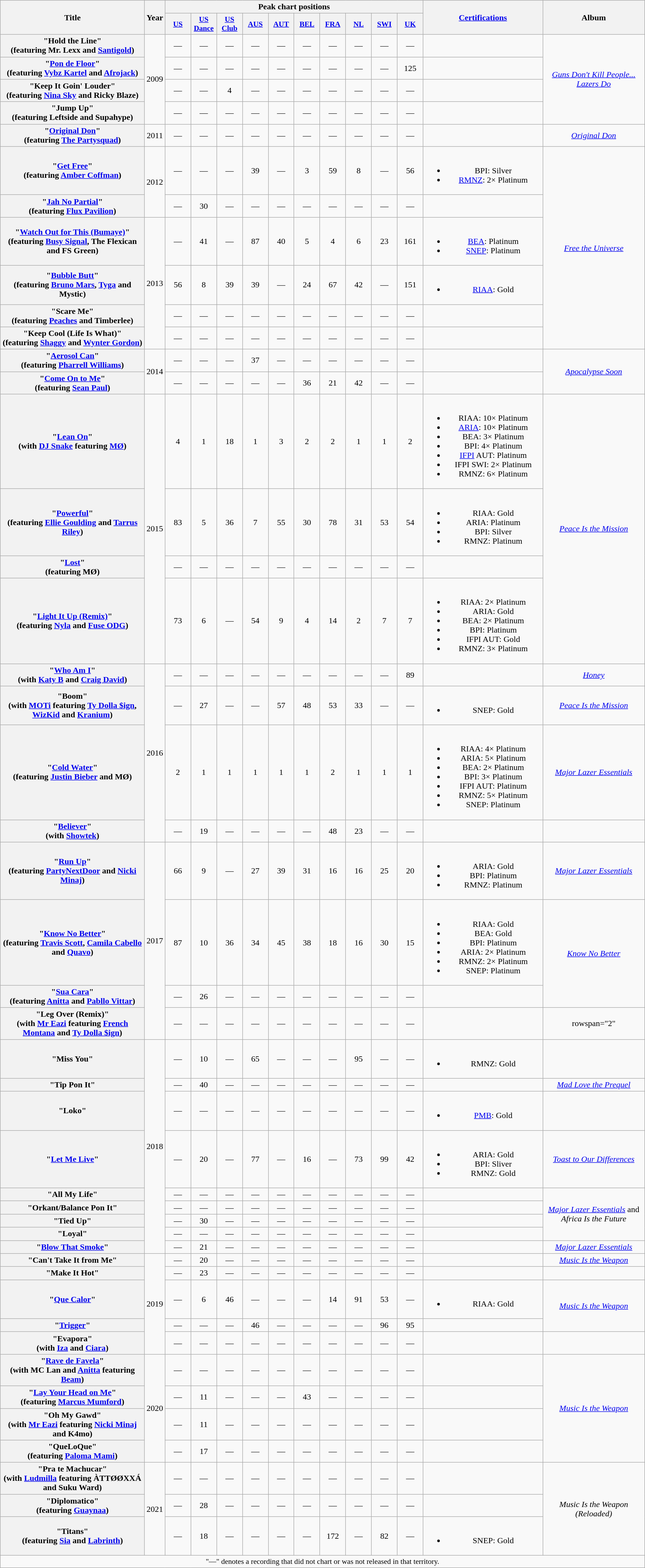<table class="wikitable plainrowheaders" style="text-align:center;" border="1">
<tr>
<th scope="col" rowspan="2" style="width:17em;">Title</th>
<th scope="col" rowspan="2">Year</th>
<th scope="col" colspan="10">Peak chart positions</th>
<th scope="col" rowspan="2" style="width:14em;"><a href='#'>Certifications</a></th>
<th scope="col" rowspan="2">Album</th>
</tr>
<tr>
<th scope="col" style="width:3em;font-size:90%;"><a href='#'>US</a><br></th>
<th scope="col" style="width:3em;font-size:90%;"><a href='#'>US<br>Dance</a><br></th>
<th scope="col" style="width:3em;font-size:90%;"><a href='#'>US<br>Club</a><br></th>
<th scope="col" style="width:3em;font-size:90%;"><a href='#'>AUS</a><br></th>
<th scope="col" style="width:3em;font-size:90%;"><a href='#'>AUT</a><br></th>
<th scope="col" style="width:3em;font-size:90%;"><a href='#'>BEL</a><br></th>
<th scope="col" style="width:3em;font-size:90%;"><a href='#'>FRA</a><br></th>
<th scope="col" style="width:3em;font-size:90%;"><a href='#'>NL</a><br></th>
<th scope="col" style="width:3em;font-size:90%;"><a href='#'>SWI</a><br></th>
<th scope="col" style="width:3em;font-size:90%;"><a href='#'>UK</a><br></th>
</tr>
<tr>
<th scope="row">"Hold the Line"<br><span>(featuring Mr. Lexx and <a href='#'>Santigold</a>)</span></th>
<td rowspan="4">2009</td>
<td>—</td>
<td>—</td>
<td>—</td>
<td>—</td>
<td>—</td>
<td>—</td>
<td>—</td>
<td>—</td>
<td>—</td>
<td>—</td>
<td></td>
<td rowspan="4"><em><a href='#'>Guns Don't Kill People... Lazers Do</a></em></td>
</tr>
<tr>
<th scope="row">"<a href='#'>Pon de Floor</a>"<br><span>(featuring <a href='#'>Vybz Kartel</a> and <a href='#'>Afrojack</a>)</span></th>
<td>—</td>
<td>—</td>
<td>—</td>
<td>—</td>
<td>—</td>
<td>—</td>
<td>—</td>
<td>—</td>
<td>—</td>
<td>125</td>
<td></td>
</tr>
<tr>
<th scope="row">"Keep It Goin' Louder"<br><span>(featuring <a href='#'>Nina Sky</a> and Ricky Blaze)</span></th>
<td>—</td>
<td>—</td>
<td>4</td>
<td>—</td>
<td>—</td>
<td>—</td>
<td>—</td>
<td>—</td>
<td>—</td>
<td>—</td>
</tr>
<tr>
<th scope="row">"Jump Up"<br><span>(featuring Leftside and Supahype)</span></th>
<td>—</td>
<td>—</td>
<td>—</td>
<td>—</td>
<td>—</td>
<td>—</td>
<td>—</td>
<td>—</td>
<td>—</td>
<td>—</td>
<td></td>
</tr>
<tr>
<th scope="row">"<a href='#'>Original Don</a>"<br><span>(featuring <a href='#'>The Partysquad</a>)</span></th>
<td>2011</td>
<td>—</td>
<td>—</td>
<td>—</td>
<td>—</td>
<td>—</td>
<td>—</td>
<td>—</td>
<td>—</td>
<td>—</td>
<td>—</td>
<td></td>
<td><em><a href='#'>Original Don</a></em></td>
</tr>
<tr>
<th scope="row">"<a href='#'>Get Free</a>"<br><span>(featuring <a href='#'>Amber Coffman</a>)</span></th>
<td rowspan="2">2012</td>
<td>—</td>
<td>—</td>
<td>—</td>
<td>39</td>
<td>—</td>
<td>3</td>
<td>59</td>
<td>8</td>
<td>—</td>
<td>56</td>
<td><br><ul><li>BPI: Silver</li><li><a href='#'>RMNZ</a>: 2× Platinum</li></ul></td>
<td rowspan="6"><em><a href='#'>Free the Universe</a></em></td>
</tr>
<tr>
<th scope="row">"<a href='#'>Jah No Partial</a>"<br><span>(featuring <a href='#'>Flux Pavilion</a>)</span></th>
<td>—</td>
<td>30</td>
<td>—</td>
<td>—</td>
<td>—</td>
<td>—</td>
<td>—</td>
<td>—</td>
<td>—</td>
<td>—</td>
<td></td>
</tr>
<tr>
<th scope="row">"<a href='#'>Watch Out for This (Bumaye)</a>"<br><span>(featuring <a href='#'>Busy Signal</a>, The Flexican and FS Green)</span></th>
<td rowspan="4">2013</td>
<td>—</td>
<td>41</td>
<td>—</td>
<td>87</td>
<td>40</td>
<td>5</td>
<td>4</td>
<td>6</td>
<td>23</td>
<td>161</td>
<td><br><ul><li><a href='#'>BEA</a>: Platinum</li><li><a href='#'>SNEP</a>: Platinum</li></ul></td>
</tr>
<tr>
<th scope="row">"<a href='#'>Bubble Butt</a>"<br><span>(featuring <a href='#'>Bruno Mars</a>, <a href='#'>Tyga</a> and Mystic)</span></th>
<td>56</td>
<td>8</td>
<td>39</td>
<td>39</td>
<td>—</td>
<td>24</td>
<td>67</td>
<td>42</td>
<td>—</td>
<td>151</td>
<td><br><ul><li><a href='#'>RIAA</a>: Gold</li></ul></td>
</tr>
<tr>
<th scope="row">"Scare Me"<br><span>(featuring <a href='#'>Peaches</a> and Timberlee)</span></th>
<td>—</td>
<td>—</td>
<td>—</td>
<td>—</td>
<td>—</td>
<td>—</td>
<td>—</td>
<td>—</td>
<td>—</td>
<td>—</td>
<td></td>
</tr>
<tr>
<th scope="row">"Keep Cool (Life Is What)"<br><span>(featuring <a href='#'>Shaggy</a> and <a href='#'>Wynter Gordon</a>)</span></th>
<td>—</td>
<td>—</td>
<td>—</td>
<td>—</td>
<td>—</td>
<td>—</td>
<td>—</td>
<td>—</td>
<td>—</td>
<td>—</td>
<td></td>
</tr>
<tr>
<th scope="row">"<a href='#'>Aerosol Can</a>"<br><span>(featuring <a href='#'>Pharrell Williams</a>)</span></th>
<td rowspan="2">2014</td>
<td>—</td>
<td>—</td>
<td>—</td>
<td>37</td>
<td>—</td>
<td>—</td>
<td>—</td>
<td>—</td>
<td>—</td>
<td>—</td>
<td></td>
<td rowspan="2"><em><a href='#'>Apocalypse Soon</a></em></td>
</tr>
<tr>
<th scope="row">"<a href='#'>Come On to Me</a>"<br><span>(featuring <a href='#'>Sean Paul</a>)</span></th>
<td>—</td>
<td>—</td>
<td>—</td>
<td>—</td>
<td>—</td>
<td>36</td>
<td>21</td>
<td>42</td>
<td>—</td>
<td>—</td>
<td></td>
</tr>
<tr>
<th scope="row">"<a href='#'>Lean On</a>"<br><span>(with <a href='#'>DJ Snake</a> featuring <a href='#'>MØ</a>)</span></th>
<td rowspan="4">2015</td>
<td>4</td>
<td>1</td>
<td>18</td>
<td>1</td>
<td>3</td>
<td>2</td>
<td>2</td>
<td>1</td>
<td>1</td>
<td>2</td>
<td><br><ul><li>RIAA: 10× Platinum</li><li><a href='#'>ARIA</a>: 10× Platinum</li><li>BEA: 3× Platinum</li><li>BPI: 4× Platinum</li><li><a href='#'>IFPI</a> AUT: Platinum</li><li>IFPI SWI: 2× Platinum</li><li>RMNZ: 6× Platinum</li></ul></td>
<td rowspan="4"><em><a href='#'>Peace Is the Mission</a></em></td>
</tr>
<tr>
<th scope="row">"<a href='#'>Powerful</a>"<br><span>(featuring <a href='#'>Ellie Goulding</a> and <a href='#'>Tarrus Riley</a>)</span></th>
<td>83</td>
<td>5</td>
<td>36</td>
<td>7</td>
<td>55</td>
<td>30</td>
<td>78</td>
<td>31</td>
<td>53</td>
<td>54</td>
<td><br><ul><li>RIAA: Gold</li><li>ARIA: Platinum</li><li>BPI: Silver</li><li>RMNZ: Platinum</li></ul></td>
</tr>
<tr>
<th scope="row">"<a href='#'>Lost</a>"<br><span>(featuring MØ)</span></th>
<td>—</td>
<td>—</td>
<td>—</td>
<td>—</td>
<td>—</td>
<td>—</td>
<td>—</td>
<td>—</td>
<td>—</td>
<td>—</td>
<td></td>
</tr>
<tr>
<th scope="row">"<a href='#'>Light It Up (Remix)</a>"<br><span>(featuring <a href='#'>Nyla</a> and <a href='#'>Fuse ODG</a>)</span></th>
<td>73</td>
<td>6</td>
<td>—</td>
<td>54</td>
<td>9</td>
<td>4</td>
<td>14</td>
<td>2</td>
<td>7</td>
<td>7</td>
<td><br><ul><li>RIAA: 2× Platinum</li><li>ARIA: Gold</li><li>BEA: 2× Platinum</li><li>BPI: Platinum</li><li>IFPI AUT: Gold</li><li>RMNZ: 3× Platinum</li></ul></td>
</tr>
<tr>
<th scope="row">"<a href='#'>Who Am I</a>"<br><span>(with <a href='#'>Katy B</a> and <a href='#'>Craig David</a>)</span></th>
<td rowspan="4">2016</td>
<td>—</td>
<td>—</td>
<td>—</td>
<td>—</td>
<td>—</td>
<td>—</td>
<td>—</td>
<td>—</td>
<td>—</td>
<td>89</td>
<td></td>
<td><em><a href='#'>Honey</a></em></td>
</tr>
<tr>
<th scope="row">"Boom"<br><span>(with <a href='#'>MOTi</a> featuring <a href='#'>Ty Dolla $ign</a>, <a href='#'>WizKid</a> and <a href='#'>Kranium</a>)</span></th>
<td>—</td>
<td>27</td>
<td>—</td>
<td>—</td>
<td>57</td>
<td>48</td>
<td>53</td>
<td>33</td>
<td>—</td>
<td>—</td>
<td><br><ul><li>SNEP: Gold</li></ul></td>
<td><em><a href='#'>Peace Is the Mission</a></em></td>
</tr>
<tr>
<th scope="row">"<a href='#'>Cold Water</a>"<br><span>(featuring <a href='#'>Justin Bieber</a> and MØ)</span></th>
<td>2</td>
<td>1</td>
<td>1</td>
<td>1</td>
<td>1</td>
<td>1</td>
<td>2</td>
<td>1</td>
<td>1</td>
<td>1</td>
<td><br><ul><li>RIAA: 4× Platinum</li><li>ARIA: 5× Platinum</li><li>BEA: 2× Platinum</li><li>BPI: 3× Platinum</li><li>IFPI AUT: Platinum</li><li>RMNZ: 5× Platinum</li><li>SNEP: Platinum</li></ul></td>
<td><em><a href='#'>Major Lazer Essentials</a></em></td>
</tr>
<tr>
<th scope="row">"<a href='#'>Believer</a>"<br><span>(with <a href='#'>Showtek</a>)</span></th>
<td>—</td>
<td>19</td>
<td>—</td>
<td>—</td>
<td>—</td>
<td>—</td>
<td>48</td>
<td>23</td>
<td>—</td>
<td>—</td>
<td></td>
<td></td>
</tr>
<tr>
<th scope="row">"<a href='#'>Run Up</a>"<br><span>(featuring <a href='#'>PartyNextDoor</a> and <a href='#'>Nicki Minaj</a>)</span></th>
<td rowspan="4">2017</td>
<td>66</td>
<td>9</td>
<td>—</td>
<td>27</td>
<td>39</td>
<td>31</td>
<td>16</td>
<td>16</td>
<td>25</td>
<td>20</td>
<td><br><ul><li>ARIA: Gold</li><li>BPI: Platinum</li><li>RMNZ: Platinum</li></ul></td>
<td><em><a href='#'>Major Lazer Essentials</a></em></td>
</tr>
<tr>
<th scope="row">"<a href='#'>Know No Better</a>"<br><span>(featuring <a href='#'>Travis Scott</a>, <a href='#'>Camila Cabello</a> and <a href='#'>Quavo</a>)</span></th>
<td>87</td>
<td>10</td>
<td>36</td>
<td>34</td>
<td>45</td>
<td>38</td>
<td>18</td>
<td>16</td>
<td>30</td>
<td>15</td>
<td><br><ul><li>RIAA: Gold</li><li>BEA: Gold</li><li>BPI: Platinum</li><li>ARIA: 2× Platinum</li><li>RMNZ: 2× Platinum</li><li>SNEP: Platinum</li></ul></td>
<td rowspan="2"><em><a href='#'>Know No Better</a></em></td>
</tr>
<tr>
<th scope="row">"<a href='#'>Sua Cara</a>" <br><span>(featuring <a href='#'>Anitta</a> and <a href='#'>Pabllo Vittar</a>)</span></th>
<td>—</td>
<td>26</td>
<td>—</td>
<td>—</td>
<td>—</td>
<td>—</td>
<td>—</td>
<td>—</td>
<td>—</td>
<td>—</td>
<td></td>
</tr>
<tr>
<th scope="row">"Leg Over (Remix)"<br><span>(with <a href='#'>Mr Eazi</a> featuring <a href='#'>French Montana</a> and <a href='#'>Ty Dolla $ign</a>)</span></th>
<td>—</td>
<td>—</td>
<td>—</td>
<td>—</td>
<td>—</td>
<td>—</td>
<td>—</td>
<td>—</td>
<td>—</td>
<td>—</td>
<td></td>
<td>rowspan="2" </td>
</tr>
<tr>
<th scope="row">"Miss You"<br></th>
<td rowspan="9">2018</td>
<td>—</td>
<td>10</td>
<td>—</td>
<td>65</td>
<td>—</td>
<td>—</td>
<td>—</td>
<td>95</td>
<td>—</td>
<td>—</td>
<td><br><ul><li>RMNZ: Gold</li></ul></td>
</tr>
<tr>
<th scope="row">"Tip Pon It" <br></th>
<td>—</td>
<td>40</td>
<td>—</td>
<td>—</td>
<td>—</td>
<td>—</td>
<td>—</td>
<td>—</td>
<td>—</td>
<td>—</td>
<td></td>
<td><em><a href='#'>Mad Love the Prequel</a></em></td>
</tr>
<tr>
<th scope="row">"Loko"<br></th>
<td>—</td>
<td>—</td>
<td>—</td>
<td>—</td>
<td>—</td>
<td>—</td>
<td>—</td>
<td>—</td>
<td>—</td>
<td>—</td>
<td><br><ul><li><a href='#'>PMB</a>: Gold</li></ul></td>
<td></td>
</tr>
<tr>
<th scope="row">"<a href='#'>Let Me Live</a>"<br></th>
<td>—</td>
<td>20</td>
<td>—</td>
<td>77</td>
<td>—</td>
<td>16</td>
<td>—</td>
<td>73</td>
<td>99</td>
<td>42</td>
<td><br><ul><li>ARIA: Gold</li><li>BPI: Sliver</li><li>RMNZ: Gold</li></ul></td>
<td><em><a href='#'>Toast to Our Differences</a></em></td>
</tr>
<tr>
<th scope="row">"All My Life" <br></th>
<td>—</td>
<td>—</td>
<td>—</td>
<td>—</td>
<td>—</td>
<td>—</td>
<td>—</td>
<td>—</td>
<td>—</td>
<td>—</td>
<td></td>
<td rowspan="4"><em><a href='#'>Major Lazer Essentials</a></em> and <em>Africa Is the Future</em></td>
</tr>
<tr>
<th scope="row">"Orkant/Balance Pon It" <br></th>
<td>—</td>
<td>—</td>
<td>—</td>
<td>—</td>
<td>—</td>
<td>—</td>
<td>—</td>
<td>—</td>
<td>—</td>
<td>—</td>
<td></td>
</tr>
<tr>
<th scope="row">"Tied Up" <br></th>
<td>—</td>
<td>30</td>
<td>—</td>
<td>—</td>
<td>—</td>
<td>—</td>
<td>—</td>
<td>—</td>
<td>—</td>
<td>—</td>
<td></td>
</tr>
<tr>
<th scope="row">"Loyal" <br></th>
<td>—</td>
<td>—</td>
<td>—</td>
<td>—</td>
<td>—</td>
<td>—</td>
<td>—</td>
<td>—</td>
<td>—</td>
<td>—</td>
<td></td>
</tr>
<tr>
<th scope="row">"<a href='#'>Blow That Smoke</a>" <br></th>
<td>—</td>
<td>21</td>
<td>—</td>
<td>—</td>
<td>—</td>
<td>—</td>
<td>—</td>
<td>—</td>
<td>—</td>
<td>—</td>
<td></td>
<td><em><a href='#'>Major Lazer Essentials</a></em></td>
</tr>
<tr>
<th scope="row">"Can't Take It from Me"<br></th>
<td rowspan="5">2019</td>
<td>—</td>
<td>20</td>
<td>—</td>
<td>—</td>
<td>—</td>
<td>—</td>
<td>—</td>
<td>—</td>
<td>—</td>
<td>—</td>
<td></td>
<td><em><a href='#'>Music Is the Weapon</a></em></td>
</tr>
<tr>
<th scope="row">"Make It Hot" <br></th>
<td>—</td>
<td>23</td>
<td>—</td>
<td>—</td>
<td>—</td>
<td>—</td>
<td>—</td>
<td>—</td>
<td>—</td>
<td>—</td>
<td></td>
<td></td>
</tr>
<tr>
<th scope="row">"<a href='#'>Que Calor</a>"<br></th>
<td>—</td>
<td>6</td>
<td>46</td>
<td>—</td>
<td>—</td>
<td>—</td>
<td>14<br></td>
<td>91</td>
<td>53</td>
<td>—</td>
<td><br><ul><li>RIAA: Gold</li></ul></td>
<td rowspan="2"><em><a href='#'>Music Is the Weapon</a></em></td>
</tr>
<tr>
<th scope="row">"<a href='#'>Trigger</a>"<br></th>
<td>—</td>
<td>—</td>
<td>—</td>
<td>46<br></td>
<td>—</td>
<td>—</td>
<td>—</td>
<td>—</td>
<td>96</td>
<td>95</td>
<td></td>
</tr>
<tr>
<th scope="row">"Evapora"<br><span>(with <a href='#'>Iza</a> and <a href='#'>Ciara</a>)</span></th>
<td>—</td>
<td>—</td>
<td>—</td>
<td>—</td>
<td>—</td>
<td>—</td>
<td>—</td>
<td>—</td>
<td>—</td>
<td>—</td>
<td></td>
<td></td>
</tr>
<tr>
<th scope="row">"<a href='#'>Rave de Favela</a>"<br><span>(with MC Lan and <a href='#'>Anitta</a> featuring <a href='#'>Beam</a>)</span></th>
<td rowspan="4">2020</td>
<td>—</td>
<td>—</td>
<td>—</td>
<td>—</td>
<td>—</td>
<td>—</td>
<td>—</td>
<td>—</td>
<td>—</td>
<td>—</td>
<td></td>
<td rowspan="4"><em><a href='#'>Music Is the Weapon</a></em></td>
</tr>
<tr>
<th scope="row">"<a href='#'>Lay Your Head on Me</a>"<br><span>(featuring <a href='#'>Marcus Mumford</a>)</span></th>
<td>—</td>
<td>11</td>
<td>—</td>
<td>—</td>
<td>—</td>
<td>43</td>
<td>—</td>
<td>—</td>
<td>—</td>
<td>—</td>
<td></td>
</tr>
<tr>
<th scope="row">"Oh My Gawd"<br><span>(with <a href='#'>Mr Eazi</a> featuring <a href='#'>Nicki Minaj</a> and K4mo)</span></th>
<td>—</td>
<td>11</td>
<td>—</td>
<td>—</td>
<td>—</td>
<td>—</td>
<td>—</td>
<td>—</td>
<td>—</td>
<td>—</td>
<td></td>
</tr>
<tr>
<th scope="row">"QueLoQue"<br><span>(featuring <a href='#'>Paloma Mami</a>)</span></th>
<td>—</td>
<td>17</td>
<td>—</td>
<td>—</td>
<td>—</td>
<td>—</td>
<td>—</td>
<td>—</td>
<td>—</td>
<td>—</td>
<td></td>
</tr>
<tr>
<th scope="row">"Pra te Machucar"<br><span>(with <a href='#'>Ludmilla</a> featuring ÀTTØØXXÁ and Suku Ward)</span></th>
<td rowspan="3">2021</td>
<td>—</td>
<td>—</td>
<td>—</td>
<td>—</td>
<td>—</td>
<td>—</td>
<td>—</td>
<td>—</td>
<td>—</td>
<td>—</td>
<td></td>
<td rowspan="3"><em>Music Is the Weapon (Reloaded)</em></td>
</tr>
<tr>
<th scope="row">"Diplomatico"<br><span>(featuring <a href='#'>Guaynaa</a>)</span></th>
<td>—</td>
<td>28</td>
<td>—</td>
<td>—</td>
<td>—</td>
<td>—</td>
<td>—</td>
<td>—</td>
<td>—</td>
<td>—</td>
<td></td>
</tr>
<tr>
<th scope="row">"Titans"<br><span>(featuring <a href='#'>Sia</a> and <a href='#'>Labrinth</a>)</span></th>
<td>—</td>
<td>18</td>
<td>—</td>
<td>—</td>
<td>—</td>
<td>—</td>
<td>172</td>
<td>—</td>
<td>82</td>
<td>—</td>
<td><br><ul><li>SNEP: Gold</li></ul></td>
</tr>
<tr>
<td colspan="20" style="font-size:90%">"—" denotes a recording that did not chart or was not released in that territory.</td>
</tr>
</table>
